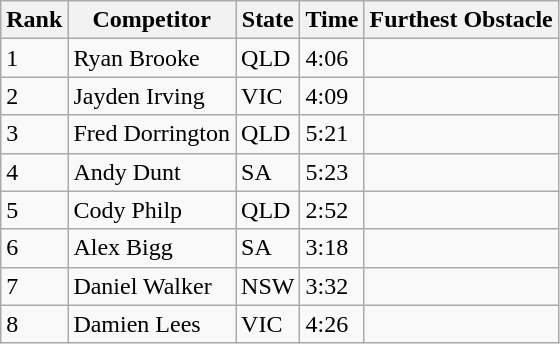<table class="wikitable sortable mw-collapsible">
<tr>
<th>Rank</th>
<th>Competitor</th>
<th>State</th>
<th>Time</th>
<th>Furthest Obstacle</th>
</tr>
<tr>
<td>1</td>
<td>Ryan Brooke</td>
<td>QLD</td>
<td>4:06</td>
<td></td>
</tr>
<tr>
<td>2</td>
<td>Jayden Irving</td>
<td>VIC</td>
<td>4:09</td>
<td></td>
</tr>
<tr>
<td>3</td>
<td>Fred Dorrington</td>
<td>QLD</td>
<td>5:21</td>
<td></td>
</tr>
<tr>
<td>4</td>
<td>Andy Dunt</td>
<td>SA</td>
<td>5:23</td>
<td></td>
</tr>
<tr>
<td>5</td>
<td>Cody Philp</td>
<td>QLD</td>
<td>2:52</td>
<td></td>
</tr>
<tr>
<td>6</td>
<td>Alex Bigg</td>
<td>SA</td>
<td>3:18</td>
<td></td>
</tr>
<tr>
<td>7</td>
<td>Daniel Walker</td>
<td>NSW</td>
<td>3:32</td>
<td></td>
</tr>
<tr>
<td>8</td>
<td>Damien Lees</td>
<td>VIC</td>
<td>4:26</td>
<td></td>
</tr>
</table>
